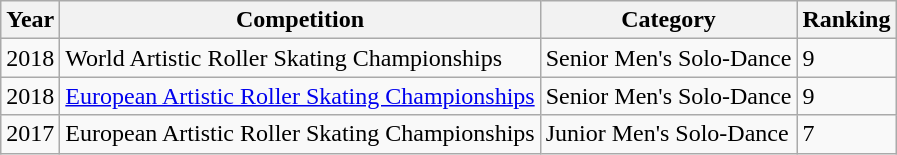<table class="wikitable">
<tr>
<th>Year</th>
<th>Competition</th>
<th>Category</th>
<th>Ranking</th>
</tr>
<tr>
<td>2018</td>
<td>World Artistic Roller Skating Championships</td>
<td>Senior Men's Solo-Dance</td>
<td>9</td>
</tr>
<tr>
<td>2018</td>
<td><a href='#'>European Artistic Roller Skating Championships</a></td>
<td>Senior Men's Solo-Dance</td>
<td>9</td>
</tr>
<tr>
<td>2017</td>
<td>European Artistic Roller Skating Championships</td>
<td>Junior Men's Solo-Dance</td>
<td>7</td>
</tr>
</table>
